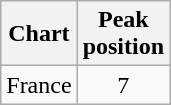<table class="wikitable sortable">
<tr>
<th>Chart</th>
<th>Peak<br>position</th>
</tr>
<tr>
<td>France</td>
<td style="text-align:center;">7</td>
</tr>
</table>
